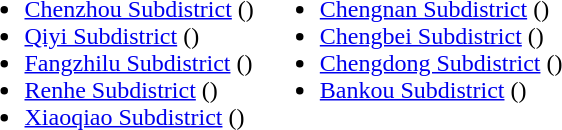<table>
<tr>
<td valign="top"><br><ul><li><a href='#'>Chenzhou Subdistrict</a> ()</li><li><a href='#'>Qiyi Subdistrict</a> ()</li><li><a href='#'>Fangzhilu Subdistrict</a> ()</li><li><a href='#'>Renhe Subdistrict</a> ()</li><li><a href='#'>Xiaoqiao Subdistrict</a> ()</li></ul></td>
<td valign="top"><br><ul><li><a href='#'>Chengnan Subdistrict</a> ()</li><li><a href='#'>Chengbei Subdistrict</a> ()</li><li><a href='#'>Chengdong Subdistrict</a> ()</li><li><a href='#'>Bankou Subdistrict</a> ()</li></ul></td>
</tr>
</table>
